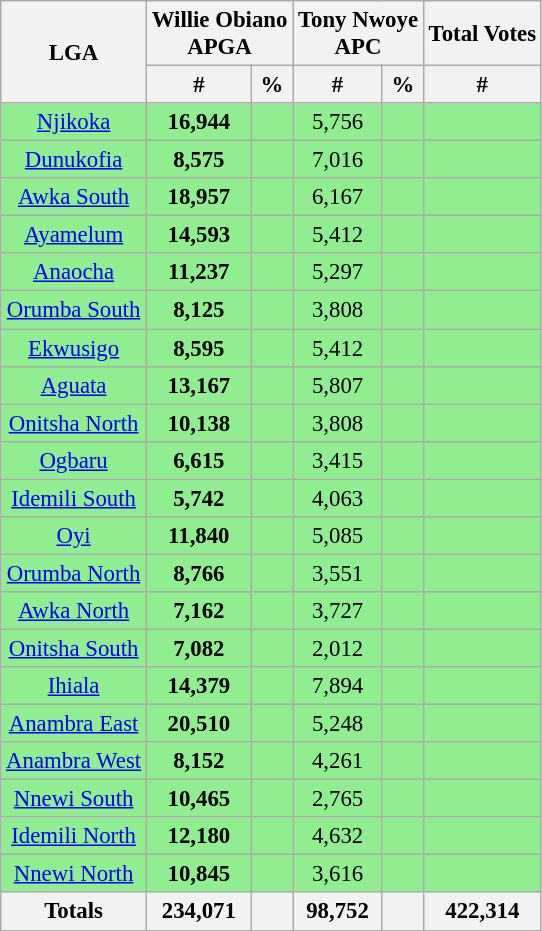<table class="wikitable sortable" style=" font-size: 95%">
<tr>
<th rowspan="2">LGA</th>
<th colspan="2">Willie Obiano<br>APGA</th>
<th colspan="2">Tony Nwoye<br>APC</th>
<th>Total Votes</th>
</tr>
<tr>
<th>#</th>
<th>%</th>
<th>#</th>
<th>%</th>
<th>#</th>
</tr>
<tr>
<td bgcolor=#90EE90 align="center"><a href='#'>Njikoka</a></td>
<td bgcolor=#90EE90 align="center"><strong>16,944</strong></td>
<td bgcolor=#90EE90 align="center"></td>
<td bgcolor=#90EE90 align="center">5,756</td>
<td bgcolor=#90EE90 align="center"></td>
<td bgcolor=#90EE90 align="center"></td>
</tr>
<tr>
<td bgcolor=#90EE90 align="center"><a href='#'>Dunukofia</a></td>
<td bgcolor=#90EE90 align="center"><strong>8,575</strong></td>
<td bgcolor=#90EE90 align="center"></td>
<td bgcolor=#90EE90 align="center">7,016</td>
<td bgcolor=#90EE90 align="center"></td>
<td bgcolor=#90EE90 align="center"></td>
</tr>
<tr>
<td bgcolor=#90EE90 align="center"><a href='#'>Awka South</a></td>
<td bgcolor=#90EE90 align="center"><strong>18,957</strong></td>
<td bgcolor=#90EE90 align="center"></td>
<td bgcolor=#90EE90 align="center">6,167</td>
<td bgcolor=#90EE90 align="center"></td>
<td bgcolor=#90EE90 align="center"></td>
</tr>
<tr>
<td bgcolor=#90EE90 align="center"><a href='#'>Ayamelum</a></td>
<td bgcolor=#90EE90 align="center"><strong>14,593</strong></td>
<td bgcolor=#90EE90 align="center"></td>
<td bgcolor=#90EE90 align="center">5,412</td>
<td bgcolor=#90EE90 align="center"></td>
<td bgcolor=#90EE90 align="center"></td>
</tr>
<tr>
<td bgcolor=#90EE90 align="center"><a href='#'>Anaocha</a></td>
<td bgcolor=#90EE90 align="center"><strong>11,237</strong></td>
<td bgcolor=#90EE90 align="center"></td>
<td bgcolor=#90EE90 align="center">5,297</td>
<td bgcolor=#90EE90 align="center"></td>
<td bgcolor=#90EE90 align="center"></td>
</tr>
<tr>
<td bgcolor=#90EE90 align="center"><a href='#'>Orumba South</a></td>
<td bgcolor=#90EE90 align="center"><strong>8,125</strong></td>
<td bgcolor=#90EE90 align="center"></td>
<td bgcolor=#90EE90 align="center">3,808</td>
<td bgcolor=#90EE90 align="center"></td>
<td bgcolor=#90EE90 align="center"></td>
</tr>
<tr>
<td bgcolor=#90EE90 align="center"><a href='#'>Ekwusigo</a></td>
<td bgcolor=#90EE90 align="center"><strong>8,595</strong></td>
<td bgcolor=#90EE90 align="center"></td>
<td bgcolor=#90EE90 align="center">5,412</td>
<td bgcolor=#90EE90 align="center"></td>
<td bgcolor=#90EE90 align="center"></td>
</tr>
<tr>
<td bgcolor=#90EE90 align="center"><a href='#'>Aguata</a></td>
<td bgcolor=#90EE90 align="center"><strong>13,167</strong></td>
<td bgcolor=#90EE90 align="center"></td>
<td bgcolor=#90EE90 align="center">5,807</td>
<td bgcolor=#90EE90 align="center"></td>
<td bgcolor=#90EE90 align="center"></td>
</tr>
<tr>
<td bgcolor=#90EE90 align="center"><a href='#'>Onitsha North</a></td>
<td bgcolor=#90EE90 align="center"><strong>10,138</strong></td>
<td bgcolor=#90EE90 align="center"></td>
<td bgcolor=#90EE90 align="center">3,808</td>
<td bgcolor=#90EE90 align="center"></td>
<td bgcolor=#90EE90 align="center"></td>
</tr>
<tr>
<td bgcolor=#90EE90 align="center"><a href='#'>Ogbaru</a></td>
<td bgcolor=#90EE90 align="center"><strong>6,615</strong></td>
<td bgcolor=#90EE90 align="center"></td>
<td bgcolor=#90EE90 align="center">3,415</td>
<td bgcolor=#90EE90 align="center"></td>
<td bgcolor=#90EE90 align="center"></td>
</tr>
<tr>
<td bgcolor=#90EE90 align="center"><a href='#'>Idemili South</a></td>
<td bgcolor=#90EE90 align="center"><strong>5,742</strong></td>
<td bgcolor=#90EE90 align="center"></td>
<td bgcolor=#90EE90 align="center">4,063</td>
<td bgcolor=#90EE90 align="center"></td>
<td bgcolor=#90EE90 align="center"></td>
</tr>
<tr>
<td bgcolor=#90EE90 align="center"><a href='#'>Oyi</a></td>
<td bgcolor=#90EE90 align="center"><strong>11,840</strong></td>
<td bgcolor=#90EE90 align="center"></td>
<td bgcolor=#90EE90 align="center">5,085</td>
<td bgcolor=#90EE90 align="center"></td>
<td bgcolor=#90EE90 align="center"></td>
</tr>
<tr>
<td bgcolor=#90EE90 align="center"><a href='#'>Orumba North</a></td>
<td bgcolor=#90EE90 align="center"><strong>8,766</strong></td>
<td bgcolor=#90EE90 align="center"></td>
<td bgcolor=#90EE90 align="center">3,551</td>
<td bgcolor=#90EE90 align="center"></td>
<td bgcolor=#90EE90 align="center"></td>
</tr>
<tr>
<td bgcolor=#90EE90 align="center"><a href='#'>Awka North</a></td>
<td bgcolor=#90EE90 align="center"><strong>7,162</strong></td>
<td bgcolor=#90EE90 align="center"></td>
<td bgcolor=#90EE90 align="center">3,727</td>
<td bgcolor=#90EE90 align="center"></td>
<td bgcolor=#90EE90 align="center"></td>
</tr>
<tr>
<td bgcolor=#90EE90 align="center"><a href='#'>Onitsha South</a></td>
<td bgcolor=#90EE90 align="center"><strong>7,082</strong></td>
<td bgcolor=#90EE90 align="center"></td>
<td bgcolor=#90EE90 align="center">2,012</td>
<td bgcolor=#90EE90 align="center"></td>
<td bgcolor=#90EE90 align="center"></td>
</tr>
<tr>
<td bgcolor=#90EE90 align="center"><a href='#'>Ihiala</a></td>
<td bgcolor=#90EE90 align="center"><strong>14,379</strong></td>
<td bgcolor=#90EE90 align="center"></td>
<td bgcolor=#90EE90 align="center">7,894</td>
<td bgcolor=#90EE90 align="center"></td>
<td bgcolor=#90EE90 align="center"></td>
</tr>
<tr>
<td bgcolor=#90EE90 align="center"><a href='#'>Anambra East</a></td>
<td bgcolor=#90EE90 align="center"><strong>20,510</strong></td>
<td bgcolor=#90EE90 align="center"></td>
<td bgcolor=#90EE90 align="center">5,248</td>
<td bgcolor=#90EE90 align="center"></td>
<td bgcolor=#90EE90 align="center"></td>
</tr>
<tr>
<td bgcolor=#90EE90 align="center"><a href='#'>Anambra West</a></td>
<td bgcolor=#90EE90 align="center"><strong>8,152</strong></td>
<td bgcolor=#90EE90 align="center"></td>
<td bgcolor=#90EE90 align="center">4,261</td>
<td bgcolor=#90EE90 align="center"></td>
<td bgcolor=#90EE90 align="center"></td>
</tr>
<tr>
<td bgcolor=#90EE90 align="center"><a href='#'>Nnewi South</a></td>
<td bgcolor=#90EE90 align="center"><strong>10,465</strong></td>
<td bgcolor=#90EE90 align="center"></td>
<td bgcolor=#90EE90 align="center">2,765</td>
<td bgcolor=#90EE90 align="center"></td>
<td bgcolor=#90EE90 align="center"></td>
</tr>
<tr>
<td bgcolor=#90EE90 align="center"><a href='#'>Idemili North</a></td>
<td bgcolor=#90EE90 align="center"><strong>12,180</strong></td>
<td bgcolor=#90EE90 align="center"></td>
<td bgcolor=#90EE90 align="center">4,632</td>
<td bgcolor=#90EE90 align="center"></td>
<td bgcolor=#90EE90 align="center"></td>
</tr>
<tr>
<td bgcolor=#90EE90 align="center"><a href='#'>Nnewi North</a></td>
<td bgcolor=#90EE90 align="center"><strong>10,845</strong></td>
<td bgcolor=#90EE90 align="center"></td>
<td bgcolor=#90EE90 align="center">3,616</td>
<td bgcolor=#90EE90 align="center"></td>
<td bgcolor=#90EE90 align="center"></td>
</tr>
<tr>
<th>Totals</th>
<th><strong>234,071</strong></th>
<th></th>
<th><strong>98,752</strong></th>
<th></th>
<th>422,314</th>
</tr>
</table>
